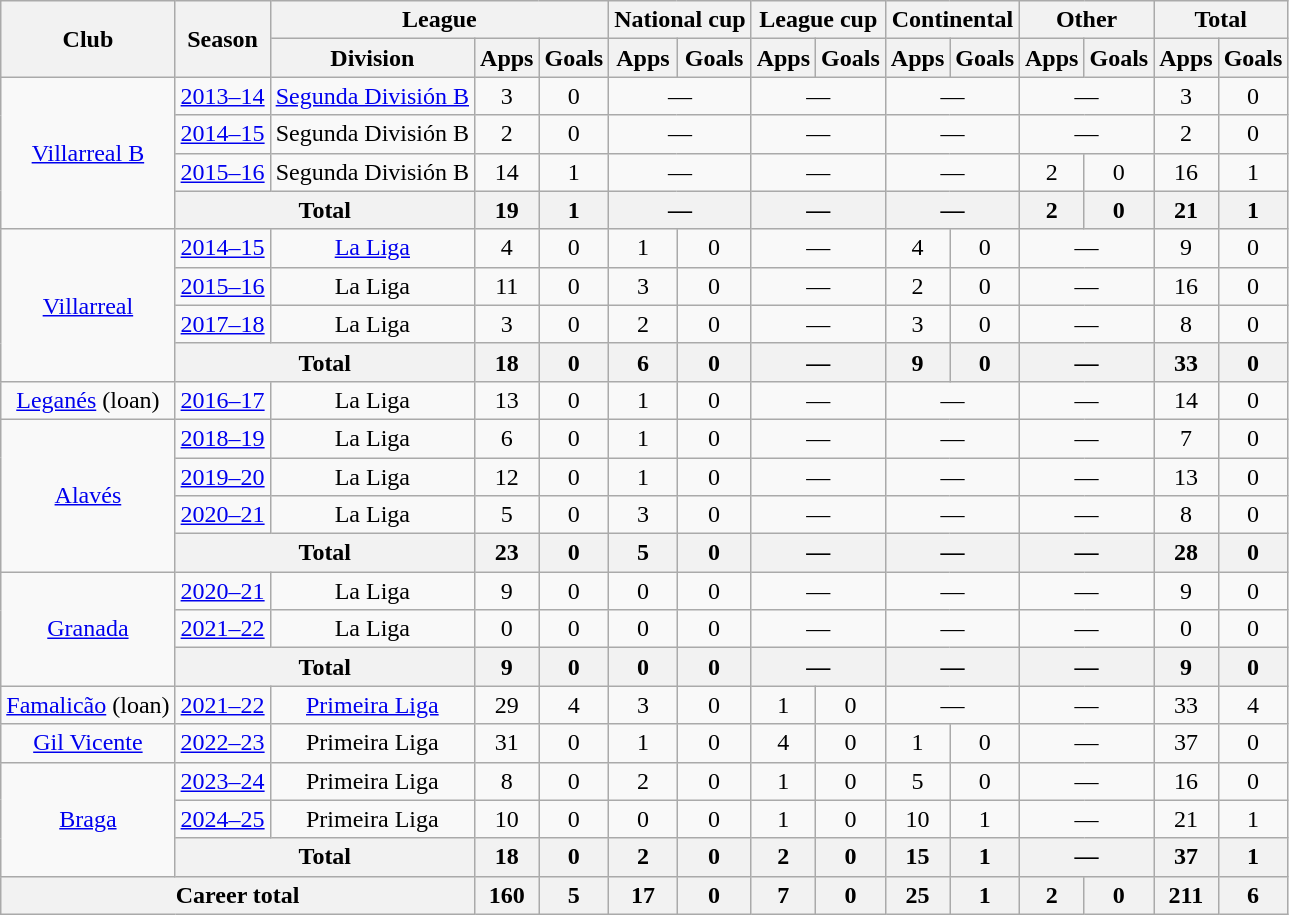<table class="wikitable" style="text-align:center">
<tr>
<th rowspan="2">Club</th>
<th rowspan="2">Season</th>
<th colspan="3">League</th>
<th colspan="2">National cup</th>
<th colspan="2">League cup</th>
<th colspan="2">Continental</th>
<th colspan="2">Other</th>
<th colspan="2">Total</th>
</tr>
<tr>
<th>Division</th>
<th>Apps</th>
<th>Goals</th>
<th>Apps</th>
<th>Goals</th>
<th>Apps</th>
<th>Goals</th>
<th>Apps</th>
<th>Goals</th>
<th>Apps</th>
<th>Goals</th>
<th>Apps</th>
<th>Goals</th>
</tr>
<tr>
<td rowspan="4"><a href='#'>Villarreal B</a></td>
<td><a href='#'>2013–14</a></td>
<td><a href='#'>Segunda División B</a></td>
<td>3</td>
<td>0</td>
<td colspan="2">—</td>
<td colspan="2">—</td>
<td colspan="2">—</td>
<td colspan="2">—</td>
<td>3</td>
<td>0</td>
</tr>
<tr>
<td><a href='#'>2014–15</a></td>
<td>Segunda División B</td>
<td>2</td>
<td>0</td>
<td colspan="2">—</td>
<td colspan="2">—</td>
<td colspan="2">—</td>
<td colspan="2">—</td>
<td>2</td>
<td>0</td>
</tr>
<tr>
<td><a href='#'>2015–16</a></td>
<td>Segunda División B</td>
<td>14</td>
<td>1</td>
<td colspan="2">—</td>
<td colspan="2">—</td>
<td colspan="2">—</td>
<td>2</td>
<td>0</td>
<td>16</td>
<td>1</td>
</tr>
<tr>
<th colspan="2">Total</th>
<th>19</th>
<th>1</th>
<th colspan="2">—</th>
<th colspan="2">—</th>
<th colspan="2">—</th>
<th>2</th>
<th>0</th>
<th>21</th>
<th>1</th>
</tr>
<tr>
<td rowspan="4"><a href='#'>Villarreal</a></td>
<td><a href='#'>2014–15</a></td>
<td><a href='#'>La Liga</a></td>
<td>4</td>
<td>0</td>
<td>1</td>
<td>0</td>
<td colspan="2">—</td>
<td>4</td>
<td>0</td>
<td colspan="2">—</td>
<td>9</td>
<td>0</td>
</tr>
<tr>
<td><a href='#'>2015–16</a></td>
<td>La Liga</td>
<td>11</td>
<td>0</td>
<td>3</td>
<td>0</td>
<td colspan="2">—</td>
<td>2</td>
<td>0</td>
<td colspan="2">—</td>
<td>16</td>
<td>0</td>
</tr>
<tr>
<td><a href='#'>2017–18</a></td>
<td>La Liga</td>
<td>3</td>
<td>0</td>
<td>2</td>
<td>0</td>
<td colspan="2">—</td>
<td>3</td>
<td>0</td>
<td colspan="2">—</td>
<td>8</td>
<td>0</td>
</tr>
<tr>
<th colspan="2">Total</th>
<th>18</th>
<th>0</th>
<th>6</th>
<th>0</th>
<th colspan="2">—</th>
<th>9</th>
<th>0</th>
<th colspan="2">—</th>
<th>33</th>
<th>0</th>
</tr>
<tr>
<td><a href='#'>Leganés</a> (loan)</td>
<td><a href='#'>2016–17</a></td>
<td>La Liga</td>
<td>13</td>
<td>0</td>
<td>1</td>
<td>0</td>
<td colspan="2">—</td>
<td colspan="2">—</td>
<td colspan="2">—</td>
<td>14</td>
<td>0</td>
</tr>
<tr>
<td rowspan="4"><a href='#'>Alavés</a></td>
<td><a href='#'>2018–19</a></td>
<td>La Liga</td>
<td>6</td>
<td>0</td>
<td>1</td>
<td>0</td>
<td colspan="2">—</td>
<td colspan="2">—</td>
<td colspan="2">—</td>
<td>7</td>
<td>0</td>
</tr>
<tr>
<td><a href='#'>2019–20</a></td>
<td>La Liga</td>
<td>12</td>
<td>0</td>
<td>1</td>
<td>0</td>
<td colspan="2">—</td>
<td colspan="2">—</td>
<td colspan="2">—</td>
<td>13</td>
<td>0</td>
</tr>
<tr>
<td><a href='#'>2020–21</a></td>
<td>La Liga</td>
<td>5</td>
<td>0</td>
<td>3</td>
<td>0</td>
<td colspan="2">—</td>
<td colspan="2">—</td>
<td colspan="2">—</td>
<td>8</td>
<td>0</td>
</tr>
<tr>
<th colspan="2">Total</th>
<th>23</th>
<th>0</th>
<th>5</th>
<th>0</th>
<th colspan="2">—</th>
<th colspan="2">—</th>
<th colspan="2">—</th>
<th>28</th>
<th>0</th>
</tr>
<tr>
<td rowspan="3"><a href='#'>Granada</a></td>
<td><a href='#'>2020–21</a></td>
<td>La Liga</td>
<td>9</td>
<td>0</td>
<td>0</td>
<td>0</td>
<td colspan="2">—</td>
<td colspan="2">—</td>
<td colspan="2">—</td>
<td>9</td>
<td>0</td>
</tr>
<tr>
<td><a href='#'>2021–22</a></td>
<td>La Liga</td>
<td>0</td>
<td>0</td>
<td>0</td>
<td>0</td>
<td colspan="2">—</td>
<td colspan="2">—</td>
<td colspan="2">—</td>
<td>0</td>
<td>0</td>
</tr>
<tr>
<th colspan="2">Total</th>
<th>9</th>
<th>0</th>
<th>0</th>
<th>0</th>
<th colspan="2">—</th>
<th colspan="2">—</th>
<th colspan="2">—</th>
<th>9</th>
<th>0</th>
</tr>
<tr>
<td><a href='#'>Famalicão</a> (loan)</td>
<td><a href='#'>2021–22</a></td>
<td><a href='#'>Primeira Liga</a></td>
<td>29</td>
<td>4</td>
<td>3</td>
<td>0</td>
<td>1</td>
<td>0</td>
<td colspan="2">—</td>
<td colspan="2">—</td>
<td>33</td>
<td>4</td>
</tr>
<tr>
<td><a href='#'>Gil Vicente</a></td>
<td><a href='#'>2022–23</a></td>
<td>Primeira Liga</td>
<td>31</td>
<td>0</td>
<td>1</td>
<td>0</td>
<td>4</td>
<td>0</td>
<td>1</td>
<td>0</td>
<td colspan="2">—</td>
<td>37</td>
<td>0</td>
</tr>
<tr>
<td rowspan="3"><a href='#'>Braga</a></td>
<td><a href='#'>2023–24</a></td>
<td>Primeira Liga</td>
<td>8</td>
<td>0</td>
<td>2</td>
<td>0</td>
<td>1</td>
<td>0</td>
<td>5</td>
<td>0</td>
<td colspan="2">—</td>
<td>16</td>
<td>0</td>
</tr>
<tr>
<td><a href='#'>2024–25</a></td>
<td>Primeira Liga</td>
<td>10</td>
<td>0</td>
<td>0</td>
<td>0</td>
<td>1</td>
<td>0</td>
<td>10</td>
<td>1</td>
<td colspan="2">—</td>
<td>21</td>
<td>1</td>
</tr>
<tr>
<th colspan="2">Total</th>
<th>18</th>
<th>0</th>
<th>2</th>
<th>0</th>
<th>2</th>
<th>0</th>
<th>15</th>
<th>1</th>
<th colspan="2">—</th>
<th>37</th>
<th>1</th>
</tr>
<tr>
<th colspan="3">Career total</th>
<th>160</th>
<th>5</th>
<th>17</th>
<th>0</th>
<th>7</th>
<th>0</th>
<th>25</th>
<th>1</th>
<th>2</th>
<th>0</th>
<th>211</th>
<th>6</th>
</tr>
</table>
